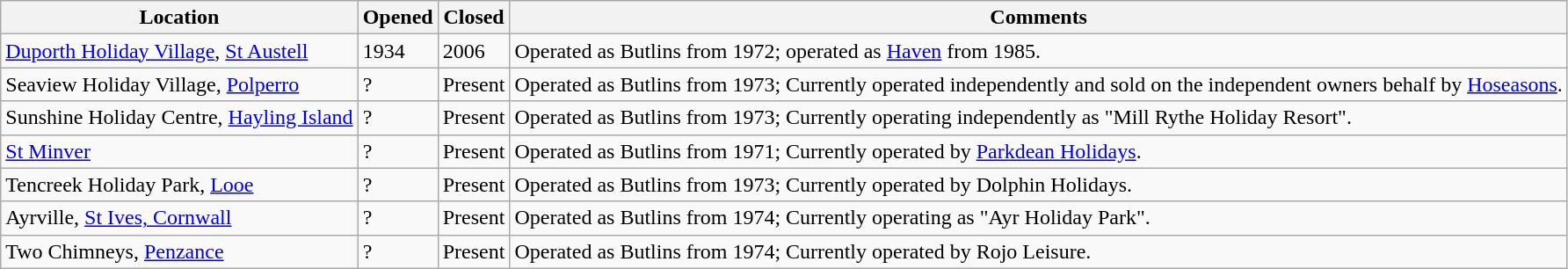<table class="wikitable sortable">
<tr>
<th>Location</th>
<th>Opened</th>
<th>Closed</th>
<th>Comments</th>
</tr>
<tr>
<td><a href='#'>Duporth Holiday Village</a>, <a href='#'>St Austell</a></td>
<td>1934</td>
<td>2006</td>
<td>Operated as Butlins from 1972; operated as <a href='#'>Haven</a> from 1985.</td>
</tr>
<tr>
<td>Seaview Holiday Village, <a href='#'>Polperro</a></td>
<td>?</td>
<td>Present</td>
<td>Operated as Butlins from 1973; Currently operated independently and sold on the independent owners behalf by <a href='#'>Hoseasons</a>.</td>
</tr>
<tr>
<td>Sunshine Holiday Centre, <a href='#'>Hayling Island</a></td>
<td>?</td>
<td>Present</td>
<td>Operated as Butlins from 1973; Currently operating independently as "Mill Rythe Holiday Resort".</td>
</tr>
<tr>
<td><a href='#'>St Minver</a></td>
<td>?</td>
<td>Present</td>
<td>Operated as Butlins from 1971; Currently operated by <a href='#'>Parkdean Holidays</a>.</td>
</tr>
<tr>
<td>Tencreek Holiday Park, <a href='#'>Looe</a></td>
<td>?</td>
<td>Present</td>
<td>Operated as Butlins from 1973; Currently operated by Dolphin Holidays.</td>
</tr>
<tr>
<td>Ayrville, <a href='#'>St Ives, Cornwall</a></td>
<td>?</td>
<td>Present</td>
<td>Operated as Butlins from 1974; Currently operating as "Ayr Holiday Park".</td>
</tr>
<tr>
<td>Two Chimneys, <a href='#'>Penzance</a></td>
<td>?</td>
<td>Present</td>
<td>Operated as Butlins from 1974; Currently operated by Rojo Leisure.</td>
</tr>
</table>
